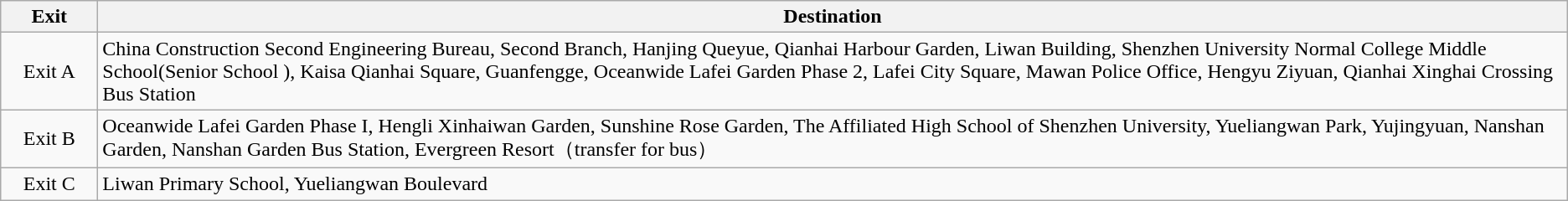<table class="wikitable">
<tr>
<th style="width:70px">Exit</th>
<th>Destination</th>
</tr>
<tr>
<td align="center">Exit A</td>
<td>China Construction Second Engineering Bureau, Second Branch, Hanjing Queyue, Qianhai Harbour Garden, Liwan Building, Shenzhen University Normal College Middle School(Senior School ), Kaisa Qianhai Square, Guanfengge, Oceanwide Lafei Garden Phase 2, Lafei City Square, Mawan Police Office, Hengyu Ziyuan, Qianhai Xinghai Crossing Bus Station</td>
</tr>
<tr>
<td align="center">Exit B</td>
<td>Oceanwide Lafei Garden Phase I, Hengli Xinhaiwan Garden, Sunshine Rose Garden, The Affiliated High School of Shenzhen University, Yueliangwan Park, Yujingyuan, Nanshan Garden, Nanshan Garden Bus Station, Evergreen Resort（transfer for bus）</td>
</tr>
<tr>
<td align="center">Exit C</td>
<td>Liwan Primary School, Yueliangwan Boulevard</td>
</tr>
</table>
